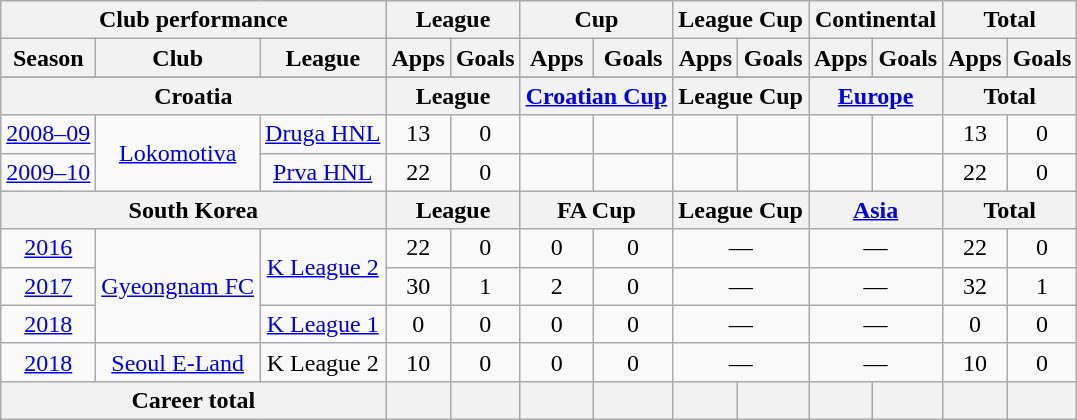<table class="wikitable" style="text-align:center">
<tr>
<th colspan=3>Club performance</th>
<th colspan=2>League</th>
<th colspan=2>Cup</th>
<th colspan=2>League Cup</th>
<th colspan=2>Continental</th>
<th colspan=2>Total</th>
</tr>
<tr>
<th>Season</th>
<th>Club</th>
<th>League</th>
<th>Apps</th>
<th>Goals</th>
<th>Apps</th>
<th>Goals</th>
<th>Apps</th>
<th>Goals</th>
<th>Apps</th>
<th>Goals</th>
<th>Apps</th>
<th>Goals</th>
</tr>
<tr>
</tr>
<tr>
<th colspan=3>Croatia</th>
<th colspan=2>League</th>
<th colspan=2><a href='#'>Croatian Cup</a></th>
<th colspan=2>League Cup</th>
<th colspan=2><a href='#'>Europe</a></th>
<th colspan=2>Total</th>
</tr>
<tr>
<td><a href='#'>2008–09</a></td>
<td rowspan="2"><a href='#'>Lokomotiva</a></td>
<td><a href='#'>Druga HNL</a></td>
<td>13</td>
<td>0</td>
<td></td>
<td></td>
<td></td>
<td></td>
<td></td>
<td></td>
<td>13</td>
<td>0</td>
</tr>
<tr>
<td><a href='#'>2009–10</a></td>
<td><a href='#'>Prva HNL</a></td>
<td>22</td>
<td>0</td>
<td></td>
<td></td>
<td></td>
<td></td>
<td></td>
<td></td>
<td>22</td>
<td>0</td>
</tr>
<tr>
<th colspan=3>South Korea</th>
<th colspan=2>League</th>
<th colspan=2>FA Cup</th>
<th colspan=2>League Cup</th>
<th colspan=2><a href='#'>Asia</a></th>
<th colspan=2>Total</th>
</tr>
<tr>
<td><a href='#'>2016</a></td>
<td rowspan="3"><a href='#'>Gyeongnam FC</a></td>
<td rowspan="2"><a href='#'>K League 2</a></td>
<td>22</td>
<td>0</td>
<td>0</td>
<td>0</td>
<td colspan="2">—</td>
<td colspan="2">—</td>
<td>22</td>
<td>0</td>
</tr>
<tr>
<td><a href='#'>2017</a></td>
<td>30</td>
<td>1</td>
<td>2</td>
<td>0</td>
<td colspan="2">—</td>
<td colspan="2">—</td>
<td>32</td>
<td>1</td>
</tr>
<tr>
<td><a href='#'>2018</a></td>
<td><a href='#'>K League 1</a></td>
<td>0</td>
<td>0</td>
<td>0</td>
<td>0</td>
<td colspan="2">—</td>
<td colspan="2">—</td>
<td>0</td>
<td>0</td>
</tr>
<tr>
<td><a href='#'>2018</a></td>
<td><a href='#'>Seoul E-Land</a></td>
<td>K League 2</td>
<td>10</td>
<td>0</td>
<td>0</td>
<td>0</td>
<td colspan="2">—</td>
<td colspan="2">—</td>
<td>10</td>
<td>0</td>
</tr>
<tr>
<th colspan=3>Career total</th>
<th></th>
<th></th>
<th></th>
<th></th>
<th></th>
<th></th>
<th></th>
<th></th>
<th></th>
<th></th>
</tr>
</table>
